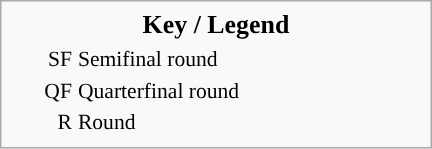<table class="infobox" style="width: 20em; font-size: 90%">
<tr>
<th colspan="2" style="text-align: center; font-size: larger;"><strong>Key / Legend</strong></th>
</tr>
<tr>
<td style="text-align: right;">SF</td>
<td>Semifinal round</td>
</tr>
<tr>
<td style="text-align: right;">QF</td>
<td>Quarterfinal round</td>
</tr>
<tr>
<td style="text-align: right;">R</td>
<td>Round</td>
</tr>
<tr>
</tr>
</table>
